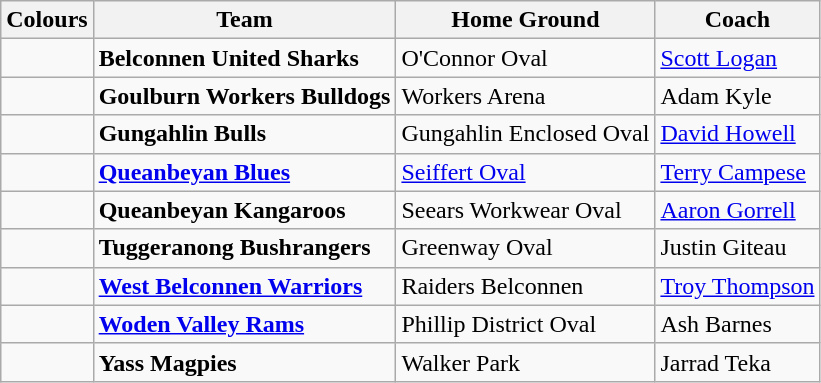<table class="wikitable">
<tr>
<th>Colours</th>
<th>Team</th>
<th>Home Ground</th>
<th>Coach</th>
</tr>
<tr>
<td></td>
<td><strong>Belconnen United Sharks</strong></td>
<td>O'Connor Oval</td>
<td><a href='#'>Scott Logan</a></td>
</tr>
<tr>
<td></td>
<td><strong>Goulburn Workers Bulldogs</strong></td>
<td>Workers Arena</td>
<td>Adam Kyle</td>
</tr>
<tr>
<td></td>
<td><strong>Gungahlin Bulls</strong></td>
<td>Gungahlin Enclosed Oval</td>
<td><a href='#'>David Howell</a></td>
</tr>
<tr>
<td></td>
<td><strong><a href='#'>Queanbeyan Blues</a></strong></td>
<td><a href='#'>Seiffert Oval</a></td>
<td><a href='#'>Terry Campese</a></td>
</tr>
<tr>
<td></td>
<td><strong>Queanbeyan Kangaroos</strong></td>
<td>Seears Workwear Oval</td>
<td><a href='#'>Aaron Gorrell</a></td>
</tr>
<tr>
<td></td>
<td><strong>Tuggeranong Bushrangers</strong></td>
<td>Greenway Oval</td>
<td>Justin Giteau</td>
</tr>
<tr>
<td></td>
<td><strong><a href='#'>West Belconnen Warriors</a></strong></td>
<td>Raiders Belconnen</td>
<td><a href='#'>Troy Thompson</a></td>
</tr>
<tr>
<td></td>
<td><strong><a href='#'>Woden Valley Rams</a></strong></td>
<td>Phillip District Oval</td>
<td>Ash Barnes</td>
</tr>
<tr>
<td></td>
<td><strong>Yass Magpies</strong></td>
<td>Walker Park</td>
<td>Jarrad Teka</td>
</tr>
</table>
